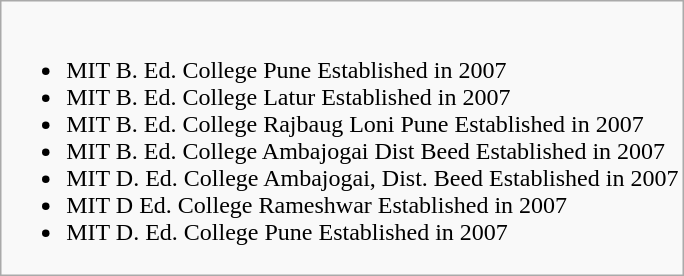<table class="wikitable">
<tr>
<td><br><ul><li>MIT B. Ed. College Pune Established in 2007</li><li>MIT B. Ed. College Latur Established in 2007</li><li>MIT B. Ed. College Rajbaug Loni Pune Established in 2007</li><li>MIT B. Ed. College Ambajogai Dist Beed Established in 2007</li><li>MIT D. Ed. College Ambajogai, Dist. Beed Established in 2007</li><li>MIT D Ed. College Rameshwar Established in 2007</li><li>MIT D. Ed. College Pune Established in 2007</li></ul></td>
</tr>
</table>
